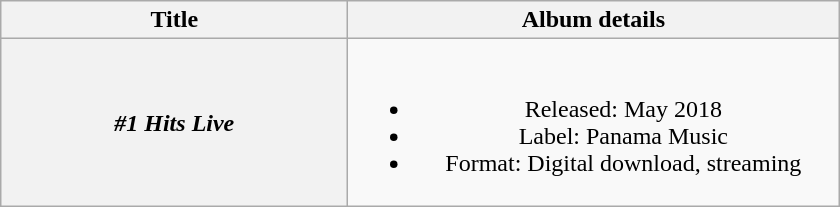<table class="wikitable plainrowheaders" style="text-align:center;">
<tr>
<th scope="col" rowspan="1" style="width:14em;">Title</th>
<th scope="col" rowspan="1" style="width:20em;">Album details</th>
</tr>
<tr>
<th scope="row"><em>#1 Hits Live</em></th>
<td><br><ul><li>Released: May 2018</li><li>Label: Panama Music</li><li>Format: Digital download, streaming</li></ul></td>
</tr>
</table>
